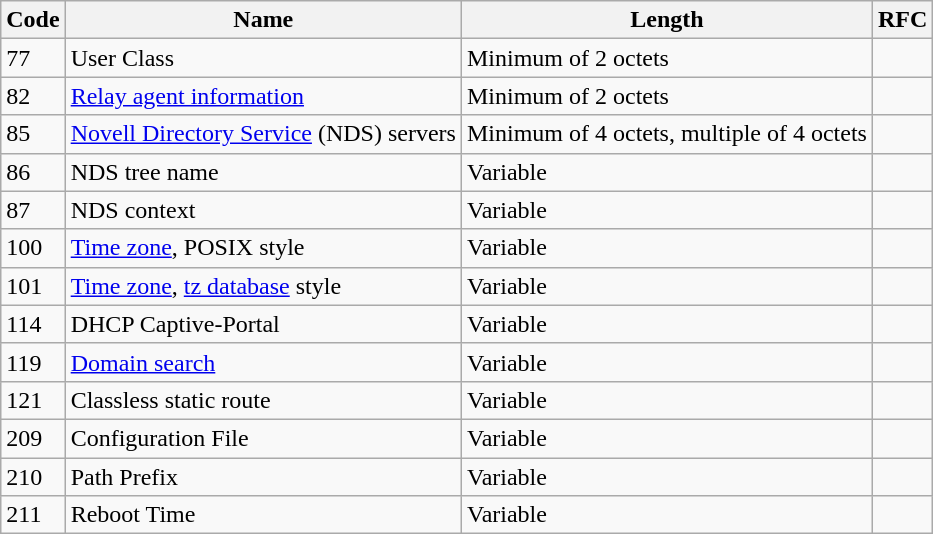<table class="wikitable sortable">
<tr>
<th>Code</th>
<th>Name</th>
<th>Length</th>
<th>RFC</th>
</tr>
<tr>
<td>77</td>
<td>User Class</td>
<td>Minimum of 2 octets</td>
<td></td>
</tr>
<tr>
<td>82</td>
<td><a href='#'>Relay agent information</a></td>
<td>Minimum of 2 octets</td>
<td></td>
</tr>
<tr>
<td>85</td>
<td><a href='#'>Novell Directory Service</a> (NDS) servers</td>
<td>Minimum of 4 octets, multiple of 4 octets</td>
<td></td>
</tr>
<tr>
<td>86</td>
<td>NDS tree name</td>
<td>Variable</td>
<td></td>
</tr>
<tr>
<td>87</td>
<td>NDS context</td>
<td>Variable</td>
<td></td>
</tr>
<tr>
<td>100</td>
<td><a href='#'>Time zone</a>, POSIX style</td>
<td>Variable</td>
<td></td>
</tr>
<tr>
<td>101</td>
<td><a href='#'>Time zone</a>, <a href='#'>tz database</a> style</td>
<td>Variable</td>
<td></td>
</tr>
<tr>
<td>114</td>
<td>DHCP Captive-Portal</td>
<td>Variable</td>
<td></td>
</tr>
<tr>
<td>119</td>
<td><a href='#'>Domain search</a></td>
<td>Variable</td>
<td></td>
</tr>
<tr>
<td>121</td>
<td>Classless static route</td>
<td>Variable</td>
<td></td>
</tr>
<tr>
<td>209</td>
<td>Configuration File</td>
<td>Variable</td>
<td></td>
</tr>
<tr>
<td>210</td>
<td>Path Prefix</td>
<td>Variable</td>
<td></td>
</tr>
<tr>
<td>211</td>
<td>Reboot Time</td>
<td>Variable</td>
<td></td>
</tr>
</table>
